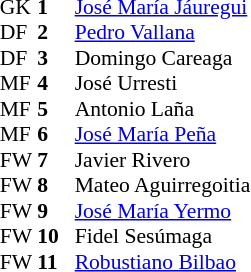<table style="font-size: 90%" cellspacing="0" cellpadding="0" align=center>
<tr>
<th width=25></th>
<th width=25></th>
</tr>
<tr>
<td>GK</td>
<td><strong>1</strong></td>
<td> <a href='#'>José María Jáuregui</a></td>
</tr>
<tr>
<td>DF</td>
<td><strong>2</strong></td>
<td> <a href='#'>Pedro Vallana</a></td>
</tr>
<tr>
<td>DF</td>
<td><strong>3</strong></td>
<td> Domingo Careaga</td>
</tr>
<tr>
<td>MF</td>
<td><strong>4</strong></td>
<td> José Urresti</td>
</tr>
<tr>
<td>MF</td>
<td><strong>5</strong></td>
<td> Antonio Laña</td>
</tr>
<tr>
<td>MF</td>
<td><strong>6</strong></td>
<td> <a href='#'>José María Peña</a></td>
</tr>
<tr>
<td>FW</td>
<td><strong>7</strong></td>
<td> Javier Rivero</td>
</tr>
<tr>
<td>FW</td>
<td><strong>8</strong></td>
<td> Mateo Aguirregoitia</td>
</tr>
<tr>
<td>FW</td>
<td><strong>9</strong></td>
<td> <a href='#'>José María Yermo</a></td>
</tr>
<tr>
<td>FW</td>
<td><strong>10</strong></td>
<td> Fidel Sesúmaga</td>
</tr>
<tr>
<td>FW</td>
<td><strong>11</strong></td>
<td> <a href='#'>Robustiano Bilbao</a></td>
</tr>
</table>
